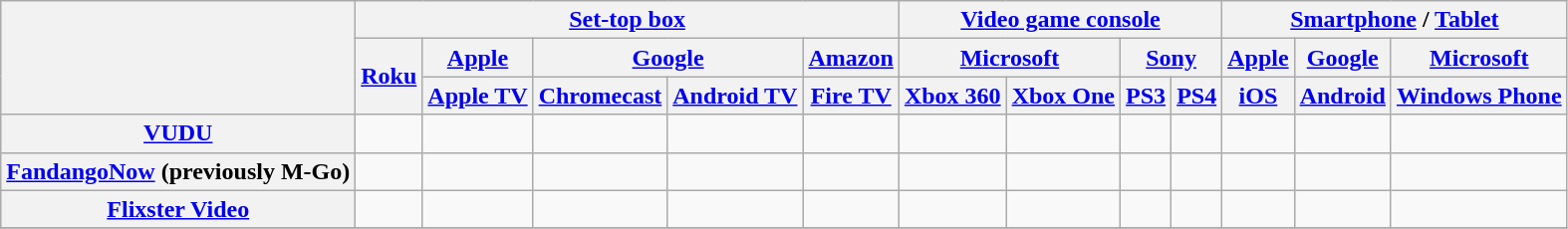<table class="wikitable sortable">
<tr>
<th rowspan="3"></th>
<th colspan="5"><a href='#'>Set-top box</a></th>
<th colspan="4"><a href='#'>Video game console</a></th>
<th colspan="3"><a href='#'>Smartphone</a> / <a href='#'>Tablet</a></th>
</tr>
<tr>
<th rowspan="2"><a href='#'>Roku</a></th>
<th><a href='#'>Apple</a></th>
<th colspan="2"><a href='#'>Google</a></th>
<th><a href='#'>Amazon</a></th>
<th colspan="2"><a href='#'>Microsoft</a></th>
<th colspan="2"><a href='#'>Sony</a></th>
<th><a href='#'>Apple</a></th>
<th><a href='#'>Google</a></th>
<th><a href='#'>Microsoft</a></th>
</tr>
<tr>
<th><a href='#'>Apple TV</a></th>
<th><a href='#'>Chromecast</a></th>
<th><a href='#'>Android TV</a></th>
<th><a href='#'>Fire TV</a></th>
<th><a href='#'>Xbox 360</a></th>
<th><a href='#'>Xbox One</a></th>
<th><a href='#'>PS3</a></th>
<th><a href='#'>PS4</a></th>
<th><a href='#'>iOS</a></th>
<th><a href='#'>Android</a></th>
<th><a href='#'>Windows Phone</a></th>
</tr>
<tr>
<th><a href='#'>VUDU</a></th>
<td></td>
<td></td>
<td></td>
<td></td>
<td></td>
<td></td>
<td></td>
<td></td>
<td></td>
<td> </td>
<td></td>
<td></td>
</tr>
<tr>
<th><a href='#'>FandangoNow</a> (previously M-Go)</th>
<td></td>
<td></td>
<td></td>
<td></td>
<td></td>
<td></td>
<td></td>
<td></td>
<td></td>
<td></td>
<td></td>
<td></td>
</tr>
<tr>
<th><a href='#'>Flixster Video</a></th>
<td></td>
<td></td>
<td></td>
<td></td>
<td></td>
<td></td>
<td></td>
<td></td>
<td></td>
<td></td>
<td></td>
<td></td>
</tr>
<tr>
</tr>
</table>
